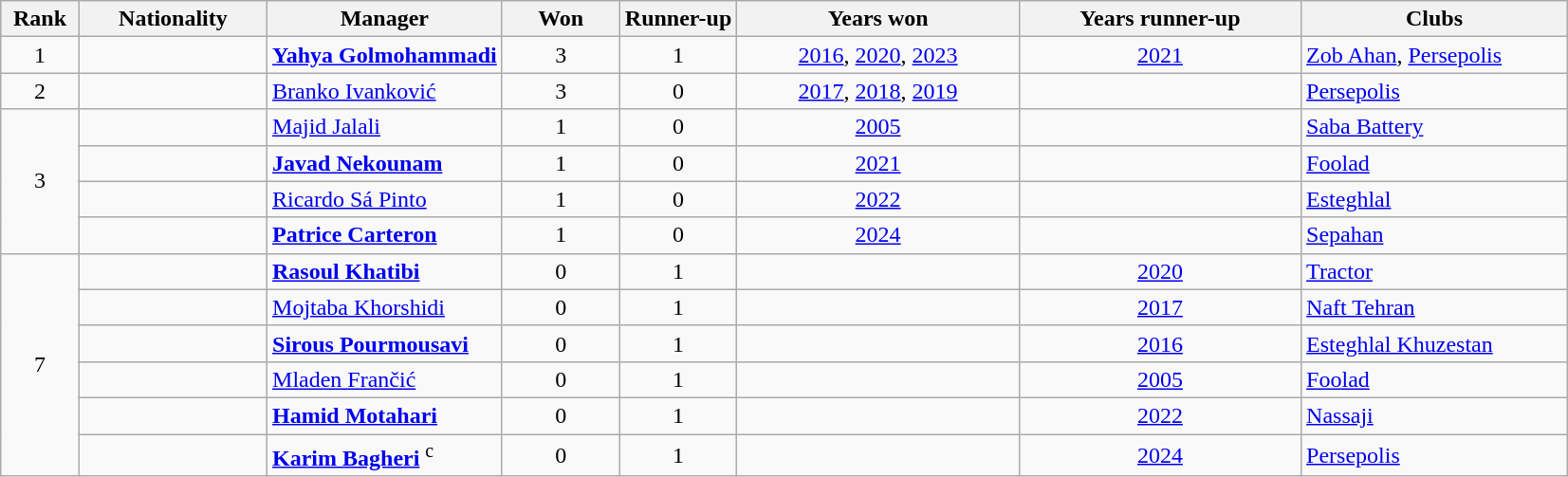<table class="wikitable" style=text-align:center>
<tr>
<th width=5%>Rank</th>
<th width=12%>Nationality</th>
<th width=15%>Manager</th>
<th width=7.5%>Won</th>
<th width=7.5%>Runner-up</th>
<th width=18%>Years won</th>
<th width=18%>Years runner-up</th>
<th width=45%>Clubs</th>
</tr>
<tr>
<td>1</td>
<td align=left></td>
<td align=left><strong><a href='#'>Yahya Golmohammadi</a></strong></td>
<td>3</td>
<td>1</td>
<td><a href='#'>2016</a>, <a href='#'>2020</a>, <a href='#'>2023</a></td>
<td><a href='#'>2021</a></td>
<td align=left><a href='#'>Zob Ahan</a>, <a href='#'>Persepolis</a></td>
</tr>
<tr>
<td>2</td>
<td align=left></td>
<td align=left><a href='#'>Branko Ivanković</a></td>
<td>3</td>
<td>0</td>
<td><a href='#'>2017</a>, <a href='#'>2018</a>, <a href='#'>2019</a></td>
<td></td>
<td align=left><a href='#'>Persepolis</a></td>
</tr>
<tr>
<td rowspan=4>3</td>
<td align=left></td>
<td align=left><a href='#'>Majid Jalali</a></td>
<td>1</td>
<td>0</td>
<td><a href='#'>2005</a></td>
<td></td>
<td align=left><a href='#'>Saba Battery</a></td>
</tr>
<tr>
<td align=left></td>
<td align=left><strong><a href='#'>Javad Nekounam</a></strong></td>
<td>1</td>
<td>0</td>
<td><a href='#'>2021</a></td>
<td></td>
<td align=left><a href='#'>Foolad</a></td>
</tr>
<tr>
<td align=left></td>
<td align=left><a href='#'>Ricardo Sá Pinto</a></td>
<td>1</td>
<td>0</td>
<td><a href='#'>2022</a></td>
<td></td>
<td align=left><a href='#'>Esteghlal</a></td>
</tr>
<tr>
<td align=left></td>
<td align=left><strong><a href='#'>Patrice Carteron</a></strong></td>
<td>1</td>
<td>0</td>
<td><a href='#'>2024</a></td>
<td></td>
<td align=left><a href='#'>Sepahan</a></td>
</tr>
<tr>
<td rowspan=6>7</td>
<td align=left></td>
<td align=left><strong><a href='#'>Rasoul Khatibi</a></strong></td>
<td>0</td>
<td>1</td>
<td></td>
<td><a href='#'>2020</a></td>
<td align=left><a href='#'>Tractor</a></td>
</tr>
<tr>
<td align=left></td>
<td align=left><a href='#'>Mojtaba Khorshidi</a></td>
<td>0</td>
<td>1</td>
<td></td>
<td><a href='#'>2017</a></td>
<td align=left><a href='#'>Naft Tehran</a></td>
</tr>
<tr>
<td align=left></td>
<td align=left><strong><a href='#'>Sirous Pourmousavi</a></strong></td>
<td>0</td>
<td>1</td>
<td></td>
<td><a href='#'>2016</a></td>
<td align=left><a href='#'>Esteghlal Khuzestan</a></td>
</tr>
<tr>
<td align=left></td>
<td align=left><a href='#'>Mladen Frančić</a></td>
<td>0</td>
<td>1</td>
<td></td>
<td><a href='#'>2005</a></td>
<td align=left><a href='#'>Foolad</a></td>
</tr>
<tr>
<td align=left></td>
<td align=left><strong><a href='#'>Hamid Motahari</a></strong></td>
<td>0</td>
<td>1</td>
<td></td>
<td><a href='#'>2022</a></td>
<td align=left><a href='#'>Nassaji</a></td>
</tr>
<tr>
<td align=left></td>
<td align=left><strong><a href='#'>Karim Bagheri</a></strong> <sup>c</sup></td>
<td>0</td>
<td>1</td>
<td></td>
<td><a href='#'>2024</a></td>
<td align=left><a href='#'>Persepolis</a></td>
</tr>
</table>
